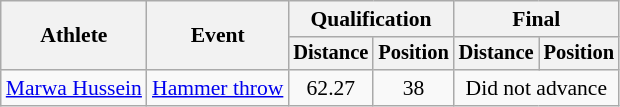<table class=wikitable style="font-size:90%">
<tr>
<th rowspan="2">Athlete</th>
<th rowspan="2">Event</th>
<th colspan="2">Qualification</th>
<th colspan="2">Final</th>
</tr>
<tr style="font-size:95%">
<th>Distance</th>
<th>Position</th>
<th>Distance</th>
<th>Position</th>
</tr>
<tr align=center>
<td align=left><a href='#'>Marwa Hussein</a></td>
<td align=left><a href='#'>Hammer throw</a></td>
<td>62.27</td>
<td>38</td>
<td colspan=2>Did not advance</td>
</tr>
</table>
